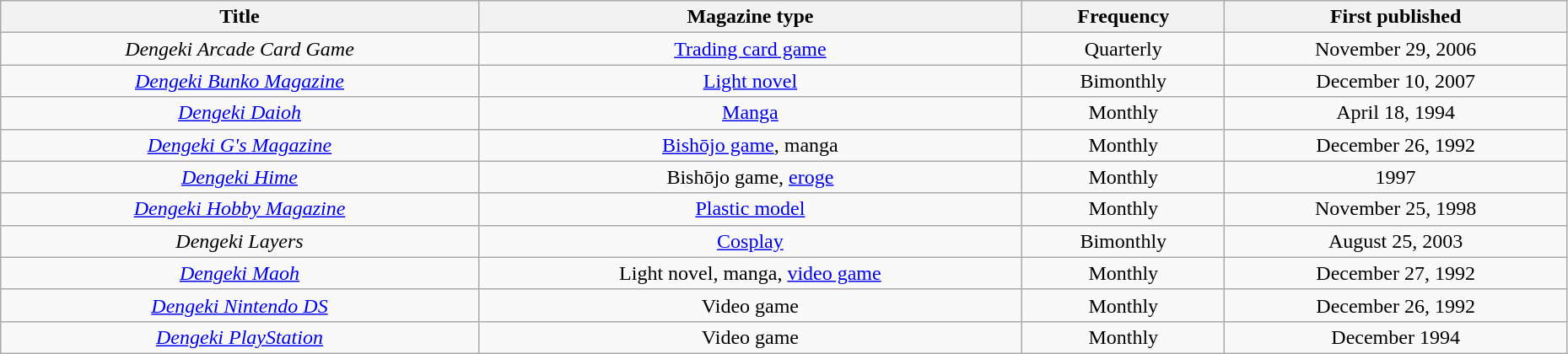<table class="wikitable" style="width: 98%; text-align: center;">
<tr>
<th>Title</th>
<th>Magazine type</th>
<th>Frequency</th>
<th>First published</th>
</tr>
<tr>
<td><em>Dengeki Arcade Card Game</em></td>
<td><a href='#'>Trading card game</a></td>
<td>Quarterly</td>
<td>November 29, 2006</td>
</tr>
<tr>
<td><em><a href='#'>Dengeki Bunko Magazine</a></em></td>
<td><a href='#'>Light novel</a></td>
<td>Bimonthly</td>
<td>December 10, 2007</td>
</tr>
<tr>
<td><em><a href='#'>Dengeki Daioh</a></em></td>
<td><a href='#'>Manga</a></td>
<td>Monthly</td>
<td>April 18, 1994</td>
</tr>
<tr>
<td><em><a href='#'>Dengeki G's Magazine</a></em></td>
<td><a href='#'>Bishōjo game</a>, manga</td>
<td>Monthly</td>
<td>December 26, 1992</td>
</tr>
<tr>
<td><em><a href='#'>Dengeki Hime</a></em></td>
<td>Bishōjo game, <a href='#'>eroge</a></td>
<td>Monthly</td>
<td>1997</td>
</tr>
<tr>
<td><em><a href='#'>Dengeki Hobby Magazine</a></em></td>
<td><a href='#'>Plastic model</a></td>
<td>Monthly</td>
<td>November 25, 1998</td>
</tr>
<tr>
<td><em>Dengeki Layers</em></td>
<td><a href='#'>Cosplay</a></td>
<td>Bimonthly</td>
<td>August 25, 2003</td>
</tr>
<tr>
<td><em><a href='#'>Dengeki Maoh</a></em></td>
<td>Light novel, manga, <a href='#'>video game</a></td>
<td>Monthly</td>
<td>December 27, 1992</td>
</tr>
<tr>
<td><em><a href='#'>Dengeki Nintendo DS</a></em></td>
<td>Video game</td>
<td>Monthly</td>
<td>December 26, 1992</td>
</tr>
<tr>
<td><em><a href='#'>Dengeki PlayStation</a></em></td>
<td>Video game</td>
<td>Monthly</td>
<td>December 1994</td>
</tr>
</table>
